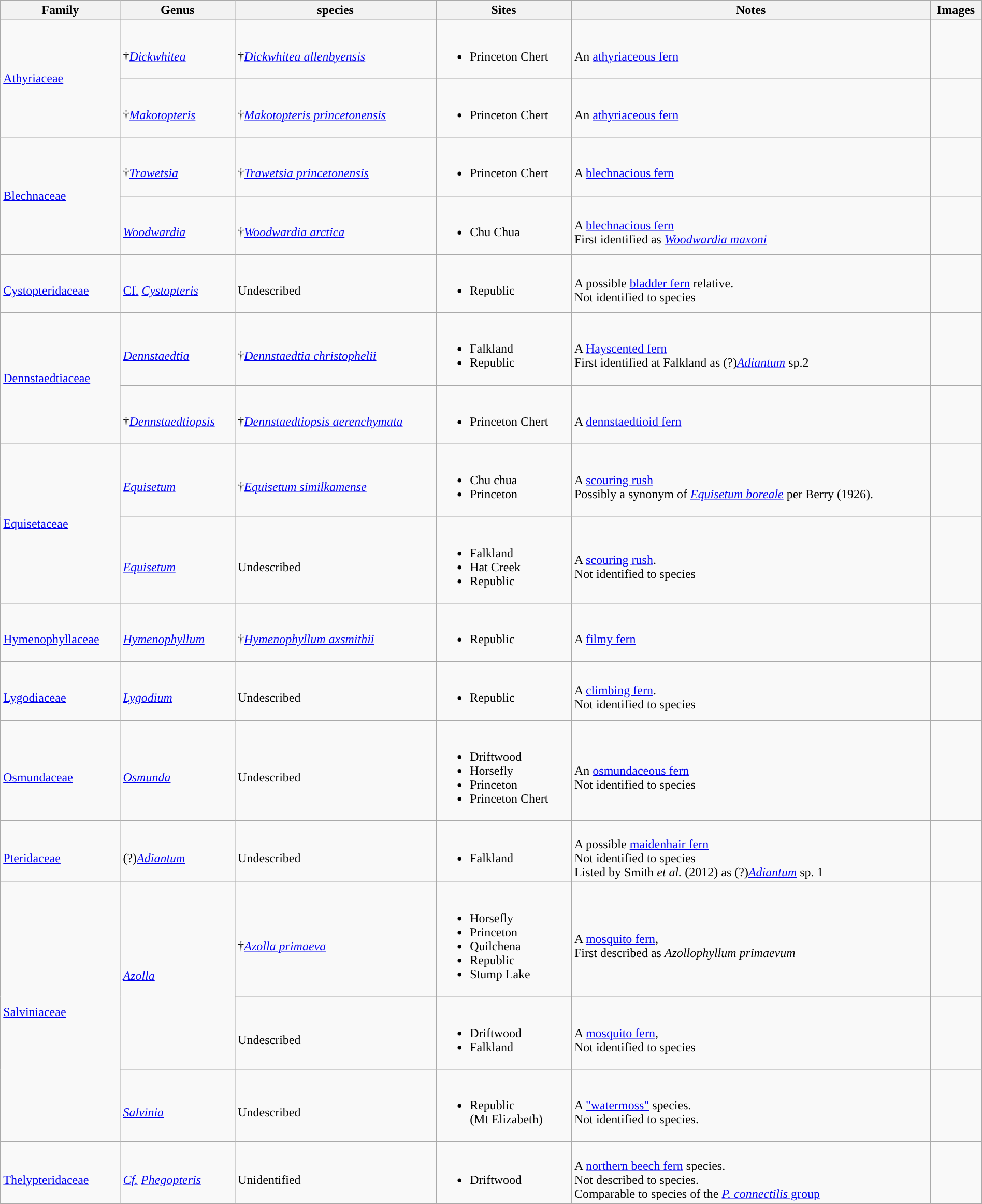<table class="wikitable sortable mw-collapsible" style="margin:auto; width:100%">
<tr>
<th>Family</th>
<th>Genus</th>
<th>species</th>
<th>Sites</th>
<th>Notes</th>
<th>Images</th>
</tr>
<tr>
<td rowspan=2><a href='#'>Athyriaceae</a></td>
<td><br>†<em><a href='#'>Dickwhitea</a></em></td>
<td><br>†<em><a href='#'>Dickwhitea allenbyensis</a></em></td>
<td><br><ul><li>Princeton Chert</li></ul></td>
<td><br>An <a href='#'>athyriaceous fern</a></td>
<td></td>
</tr>
<tr>
<td><br>†<em><a href='#'>Makotopteris</a></em></td>
<td><br>†<em><a href='#'>Makotopteris princetonensis</a></em></td>
<td><br><ul><li>Princeton Chert</li></ul></td>
<td><br>An <a href='#'>athyriaceous fern</a></td>
<td></td>
</tr>
<tr>
<td rowspan=2><a href='#'>Blechnaceae</a></td>
<td><br>†<em><a href='#'>Trawetsia</a></em></td>
<td><br>†<em><a href='#'>Trawetsia princetonensis</a></em></td>
<td><br><ul><li>Princeton Chert</li></ul></td>
<td><br>A <a href='#'>blechnacious fern</a></td>
<td></td>
</tr>
<tr>
<td><br><em><a href='#'>Woodwardia</a></em></td>
<td><br>†<em><a href='#'>Woodwardia arctica</a></em></td>
<td><br><ul><li>Chu Chua</li></ul></td>
<td><br>A <a href='#'>blechnacious fern</a><br>First identified as <em><a href='#'>Woodwardia maxoni</a></em></td>
<td><br></td>
</tr>
<tr>
<td><br><a href='#'>Cystopteridaceae</a></td>
<td><br><a href='#'>Cf.</a> <em><a href='#'>Cystopteris</a></em></td>
<td><br>Undescribed</td>
<td><br><ul><li>Republic</li></ul></td>
<td><br>A possible <a href='#'>bladder fern</a> relative. <br>Not identified to species</td>
<td></td>
</tr>
<tr>
<td rowspan=2><a href='#'>Dennstaedtiaceae</a></td>
<td><br><em><a href='#'>Dennstaedtia</a></em></td>
<td><br>†<em><a href='#'>Dennstaedtia christophelii</a></em></td>
<td><br><ul><li>Falkland</li><li>Republic</li></ul></td>
<td><br>A <a href='#'>Hayscented fern</a><br>First identified at Falkland as (?)<em><a href='#'>Adiantum</a></em> sp.2</td>
<td><br></td>
</tr>
<tr>
<td><br>†<em><a href='#'>Dennstaedtiopsis</a></em></td>
<td><br>†<em><a href='#'>Dennstaedtiopsis aerenchymata</a></em></td>
<td><br><ul><li>Princeton Chert</li></ul></td>
<td><br>A <a href='#'>dennstaedtioid fern</a></td>
<td></td>
</tr>
<tr>
<td rowspan=2><a href='#'>Equisetaceae</a></td>
<td><br><em><a href='#'>Equisetum</a></em></td>
<td><br>†<em><a href='#'>Equisetum similkamense</a></em></td>
<td><br><ul><li>Chu chua</li><li>Princeton</li></ul></td>
<td><br>A <a href='#'>scouring rush</a><br>Possibly a synonym of <em><a href='#'>Equisetum boreale</a></em> per Berry (1926).</td>
<td><br></td>
</tr>
<tr>
<td><br><em><a href='#'>Equisetum</a></em></td>
<td><br>Undescribed</td>
<td><br><ul><li>Falkland</li><li>Hat Creek</li><li>Republic</li></ul></td>
<td><br>A <a href='#'>scouring rush</a>. <br>Not identified to species</td>
<td><br></td>
</tr>
<tr>
<td><br><a href='#'>Hymenophyllaceae</a></td>
<td><br><em><a href='#'>Hymenophyllum</a></em></td>
<td><br>†<em><a href='#'>Hymenophyllum axsmithii</a></em></td>
<td><br><ul><li>Republic</li></ul></td>
<td><br>A <a href='#'>filmy fern</a></td>
<td></td>
</tr>
<tr>
<td><br><a href='#'>Lygodiaceae</a></td>
<td><br><em><a href='#'>Lygodium</a></em></td>
<td><br>Undescribed</td>
<td><br><ul><li>Republic</li></ul></td>
<td><br>A <a href='#'>climbing fern</a>. <br>Not identified to species</td>
<td></td>
</tr>
<tr>
<td><br><a href='#'>Osmundaceae</a></td>
<td><br><em><a href='#'>Osmunda</a></em></td>
<td><br>Undescribed</td>
<td><br><ul><li>Driftwood</li><li>Horsefly</li><li>Princeton</li><li>Princeton Chert</li></ul></td>
<td><br>An <a href='#'>osmundaceous fern</a><br>Not identified to species</td>
<td></td>
</tr>
<tr>
<td><br><a href='#'>Pteridaceae</a></td>
<td><br>(?)<em><a href='#'>Adiantum</a></em></td>
<td><br>Undescribed</td>
<td><br><ul><li>Falkland</li></ul></td>
<td><br>A possible <a href='#'>maidenhair fern</a><br>Not identified to species<br>Listed by Smith <em>et al.</em> (2012) as (?)<em><a href='#'>Adiantum</a></em> sp. 1</td>
<td></td>
</tr>
<tr>
<td rowspan=3><a href='#'>Salviniaceae</a></td>
<td rowspan=2><em><a href='#'>Azolla</a></em></td>
<td><br>†<em><a href='#'>Azolla primaeva</a></em></td>
<td><br><ul><li>Horsefly</li><li>Princeton</li><li>Quilchena</li><li>Republic</li><li>Stump Lake</li></ul></td>
<td><br>A <a href='#'>mosquito fern</a>,<br> First described as <em>Azollophyllum primaevum</em></td>
<td><br></td>
</tr>
<tr>
<td><br>Undescribed</td>
<td><br><ul><li>Driftwood</li><li>Falkland</li></ul></td>
<td><br>A <a href='#'>mosquito fern</a>,<br>Not identified to species</td>
<td></td>
</tr>
<tr>
<td><br><em><a href='#'>Salvinia</a></em></td>
<td><br>Undescribed</td>
<td><br><ul><li>Republic<br>(Mt Elizabeth)</li></ul></td>
<td><br>A <a href='#'>"watermoss"</a> species. <br>Not identified to species.</td>
<td><br></td>
</tr>
<tr>
<td><br><a href='#'>Thelypteridaceae</a></td>
<td><br><em><a href='#'>Cf.</a></em> <em><a href='#'>Phegopteris</a></em></td>
<td><br>Unidentified</td>
<td><br><ul><li>Driftwood</li></ul></td>
<td><br>A <a href='#'>northern beech fern</a> species. <br>Not described to species.<br>Comparable to species of the <a href='#'><em>P. connectilis</em> group</a></td>
<td><br></td>
</tr>
<tr>
</tr>
</table>
